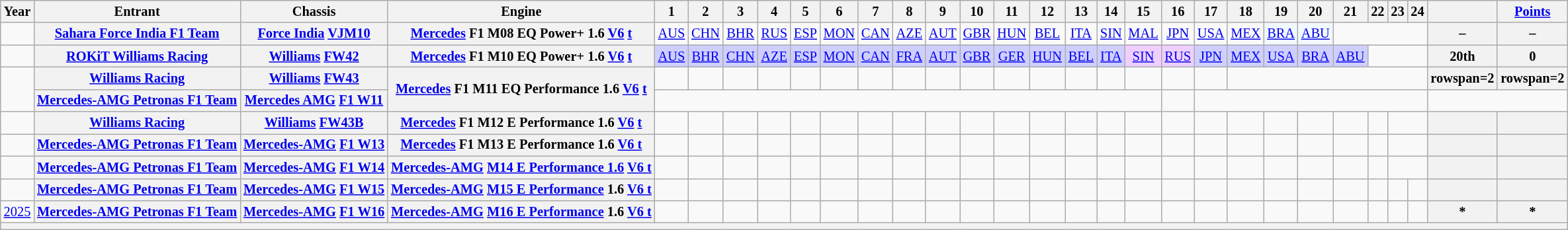<table class="wikitable" style="text-align:center; font-size:85%;">
<tr>
<th>Year</th>
<th>Entrant</th>
<th>Chassis</th>
<th>Engine</th>
<th>1</th>
<th>2</th>
<th>3</th>
<th>4</th>
<th>5</th>
<th>6</th>
<th>7</th>
<th>8</th>
<th>9</th>
<th>10</th>
<th>11</th>
<th>12</th>
<th>13</th>
<th>14</th>
<th>15</th>
<th>16</th>
<th>17</th>
<th>18</th>
<th>19</th>
<th>20</th>
<th>21</th>
<th>22</th>
<th>23</th>
<th>24</th>
<th></th>
<th><a href='#'>Points</a></th>
</tr>
<tr>
<td></td>
<th nowrap><a href='#'>Sahara Force India F1 Team</a></th>
<th nowrap><a href='#'>Force India</a> <a href='#'>VJM10</a></th>
<th nowrap><a href='#'>Mercedes</a> F1 M08 EQ Power+ 1.6 <a href='#'>V6</a> <a href='#'>t</a></th>
<td><a href='#'>AUS</a></td>
<td><a href='#'>CHN</a></td>
<td><a href='#'>BHR</a></td>
<td><a href='#'>RUS</a></td>
<td><a href='#'>ESP</a></td>
<td><a href='#'>MON</a></td>
<td><a href='#'>CAN</a></td>
<td><a href='#'>AZE</a></td>
<td><a href='#'>AUT</a></td>
<td><a href='#'>GBR</a></td>
<td><a href='#'>HUN</a></td>
<td><a href='#'>BEL</a></td>
<td><a href='#'>ITA</a></td>
<td><a href='#'>SIN</a></td>
<td><a href='#'>MAL</a></td>
<td><a href='#'>JPN</a></td>
<td><a href='#'>USA</a></td>
<td><a href='#'>MEX</a></td>
<td style="background:#F1F8FF;"><a href='#'>BRA</a><br></td>
<td style="background:#F1F8FF;"><a href='#'>ABU</a><br></td>
<td colspan=4></td>
<th>–</th>
<th>–</th>
</tr>
<tr>
<td id=2019R></td>
<th nowrap><a href='#'>ROKiT Williams Racing</a></th>
<th nowrap><a href='#'>Williams</a> <a href='#'>FW42</a></th>
<th nowrap><a href='#'>Mercedes</a> F1 M10 EQ Power+ 1.6 <a href='#'>V6</a> <a href='#'>t</a></th>
<td style="background:#CFCFFF;"><a href='#'>AUS</a><br></td>
<td style="background:#CFCFFF;"><a href='#'>BHR</a><br></td>
<td style="background:#CFCFFF;"><a href='#'>CHN</a><br></td>
<td style="background:#CFCFFF;"><a href='#'>AZE</a><br></td>
<td style="background:#CFCFFF;"><a href='#'>ESP</a><br></td>
<td style="background:#CFCFFF;"><a href='#'>MON</a><br></td>
<td style="background:#CFCFFF;"><a href='#'>CAN</a><br></td>
<td style="background:#CFCFFF;"><a href='#'>FRA</a><br></td>
<td style="background:#CFCFFF;"><a href='#'>AUT</a><br></td>
<td style="background:#CFCFFF;"><a href='#'>GBR</a><br></td>
<td style="background:#CFCFFF;"><a href='#'>GER</a><br></td>
<td style="background:#CFCFFF;"><a href='#'>HUN</a><br></td>
<td style="background:#CFCFFF;"><a href='#'>BEL</a><br></td>
<td style="background:#CFCFFF;"><a href='#'>ITA</a><br></td>
<td style="background:#EFCFFF;"><a href='#'>SIN</a><br></td>
<td style="background:#EFCFFF;"><a href='#'>RUS</a><br></td>
<td style="background:#CFCFFF;"><a href='#'>JPN</a><br></td>
<td style="background:#CFCFFF;"><a href='#'>MEX</a><br></td>
<td style="background:#CFCFFF;"><a href='#'>USA</a><br></td>
<td style="background:#CFCFFF;"><a href='#'>BRA</a><br></td>
<td style="background:#CFCFFF;"><a href='#'>ABU</a><br></td>
<td colspan=3></td>
<th>20th</th>
<th>0</th>
</tr>
<tr>
<td id=2020R rowspan=2></td>
<th nowrap><a href='#'>Williams Racing</a></th>
<th nowrap><a href='#'>Williams</a> <a href='#'>FW43</a></th>
<th rowspan=2 nowrap><a href='#'>Mercedes</a> F1 M11 EQ Performance 1.6 <a href='#'>V6</a> <a href='#'>t</a></th>
<td></td>
<td></td>
<td></td>
<td></td>
<td></td>
<td></td>
<td></td>
<td></td>
<td></td>
<td></td>
<td></td>
<td></td>
<td></td>
<td></td>
<td></td>
<td></td>
<td></td>
<td colspan=7></td>
<th>rowspan=2 </th>
<th>rowspan=2 </th>
</tr>
<tr>
<th nowrap><a href='#'>Mercedes-AMG Petronas F1 Team</a></th>
<th nowrap><a href='#'>Mercedes AMG</a> <a href='#'>F1 W11</a></th>
<td colspan=15></td>
<td></td>
<td colspan=8></td>
</tr>
<tr>
<td id=2021R></td>
<th nowrap><a href='#'>Williams Racing</a></th>
<th nowrap><a href='#'>Williams</a> <a href='#'>FW43B</a></th>
<th nowrap><a href='#'>Mercedes</a> F1 M12 E Performance 1.6 <a href='#'>V6</a> <a href='#'>t</a></th>
<td></td>
<td></td>
<td></td>
<td></td>
<td></td>
<td></td>
<td></td>
<td></td>
<td></td>
<td></td>
<td></td>
<td></td>
<td></td>
<td></td>
<td></td>
<td></td>
<td></td>
<td></td>
<td></td>
<td></td>
<td></td>
<td></td>
<td colspan=2></td>
<th></th>
<th></th>
</tr>
<tr>
<td id=2022R></td>
<th nowrap><a href='#'>Mercedes-AMG Petronas F1 Team</a></th>
<th nowrap><a href='#'>Mercedes-AMG</a> <a href='#'>F1 W13</a></th>
<th nowrap><a href='#'>Mercedes</a> F1 M13 E Performance 1.6 <a href='#'>V6 t</a></th>
<td></td>
<td></td>
<td></td>
<td></td>
<td></td>
<td></td>
<td></td>
<td></td>
<td></td>
<td></td>
<td></td>
<td></td>
<td></td>
<td></td>
<td></td>
<td></td>
<td></td>
<td></td>
<td></td>
<td></td>
<td></td>
<td></td>
<td colspan=2></td>
<th></th>
<th></th>
</tr>
<tr>
<td id=2023R></td>
<th nowrap><a href='#'>Mercedes-AMG Petronas F1 Team</a></th>
<th nowrap><a href='#'>Mercedes-AMG</a> <a href='#'>F1 W14</a></th>
<th nowrap><a href='#'>Mercedes-AMG</a> <a href='#'>M14 E Performance 1.6</a> <a href='#'>V6 t</a></th>
<td></td>
<td></td>
<td></td>
<td></td>
<td></td>
<td></td>
<td></td>
<td></td>
<td></td>
<td></td>
<td></td>
<td></td>
<td></td>
<td></td>
<td></td>
<td></td>
<td></td>
<td></td>
<td></td>
<td></td>
<td></td>
<td></td>
<td colspan=2></td>
<th></th>
<th></th>
</tr>
<tr>
<td id=2024R></td>
<th nowrap><a href='#'>Mercedes-AMG Petronas F1 Team</a></th>
<th nowrap><a href='#'>Mercedes-AMG</a> <a href='#'>F1 W15</a></th>
<th nowrap><a href='#'>Mercedes-AMG</a> <a href='#'>M15 E Performance</a> 1.6 <a href='#'>V6 t</a></th>
<td></td>
<td></td>
<td></td>
<td></td>
<td></td>
<td></td>
<td></td>
<td></td>
<td></td>
<td></td>
<td></td>
<td></td>
<td></td>
<td></td>
<td></td>
<td></td>
<td></td>
<td></td>
<td></td>
<td></td>
<td></td>
<td></td>
<td></td>
<td></td>
<th></th>
<th></th>
</tr>
<tr>
<td id=2025R><a href='#'>2025</a></td>
<th nowrap><a href='#'>Mercedes-AMG Petronas F1 Team</a></th>
<th nowrap><a href='#'>Mercedes-AMG</a> <a href='#'>F1 W16</a></th>
<th nowrap><a href='#'>Mercedes-AMG</a> <a href='#'>M16 E Performance</a> 1.6 <a href='#'>V6 t</a></th>
<td></td>
<td></td>
<td></td>
<td></td>
<td></td>
<td></td>
<td></td>
<td></td>
<td></td>
<td></td>
<td></td>
<td></td>
<td></td>
<td></td>
<td></td>
<td></td>
<td></td>
<td></td>
<td></td>
<td></td>
<td></td>
<td></td>
<td></td>
<td></td>
<th>*</th>
<th>*</th>
</tr>
<tr>
<th colspan="30"></th>
</tr>
</table>
